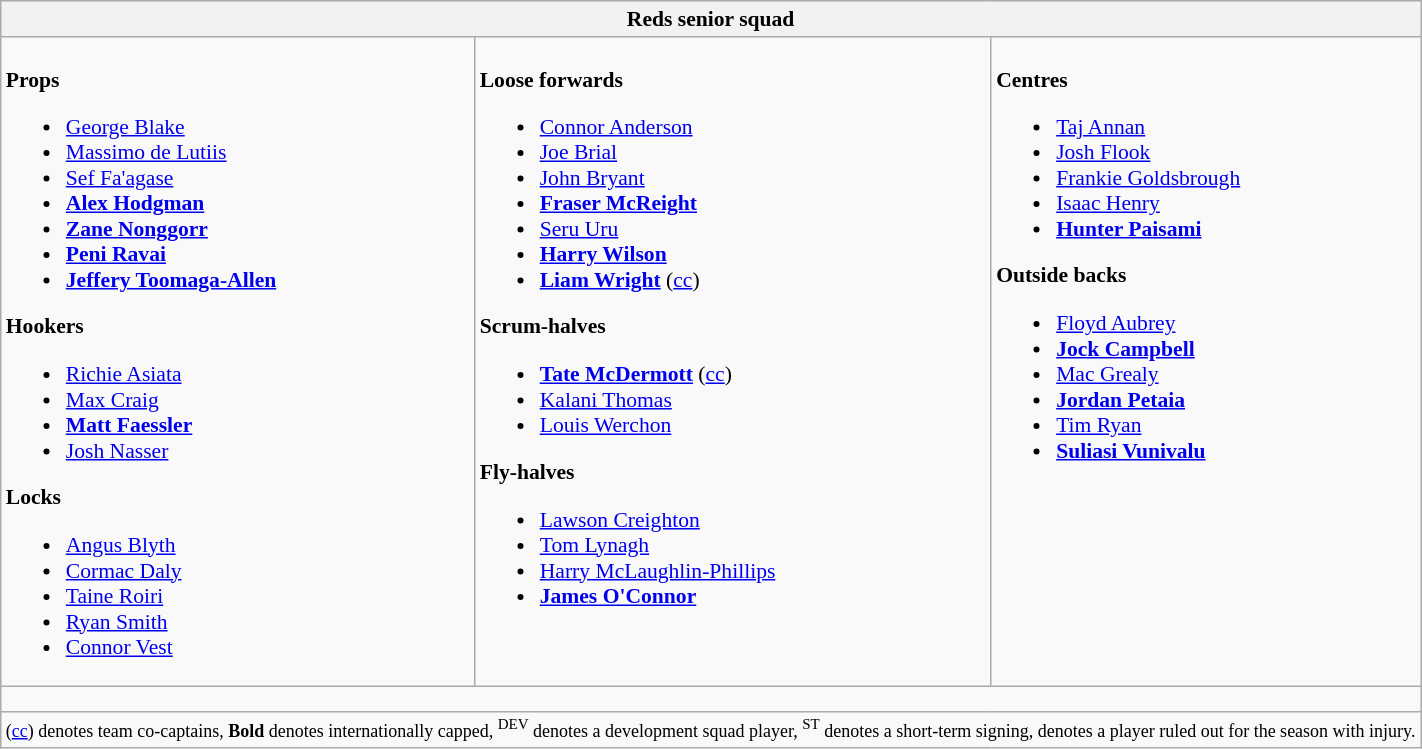<table class="wikitable" style="text-align:left; font-size:90%; min-width:70%">
<tr>
<th colspan="100%">Reds senior squad</th>
</tr>
<tr valign="top">
<td><br><strong>Props</strong><ul><li> <a href='#'>George Blake</a></li><li> <a href='#'>Massimo de Lutiis</a></li><li> <a href='#'>Sef Fa'agase</a></li><li> <strong><a href='#'>Alex Hodgman</a></strong></li><li> <strong><a href='#'>Zane Nonggorr</a></strong></li><li> <strong><a href='#'>Peni Ravai</a></strong></li><li> <strong><a href='#'>Jeffery Toomaga-Allen</a></strong></li></ul><strong>Hookers</strong><ul><li> <a href='#'>Richie Asiata</a></li><li> <a href='#'>Max Craig</a></li><li> <strong><a href='#'>Matt Faessler</a></strong></li><li> <a href='#'>Josh Nasser</a></li></ul><strong>Locks</strong><ul><li> <a href='#'>Angus Blyth</a></li><li> <a href='#'>Cormac Daly</a></li><li> <a href='#'>Taine Roiri</a></li><li> <a href='#'>Ryan Smith</a></li><li> <a href='#'>Connor Vest</a></li></ul></td>
<td><br><strong>Loose forwards</strong><ul><li> <a href='#'>Connor Anderson</a></li><li> <a href='#'>Joe Brial</a></li><li> <a href='#'>John Bryant</a></li><li> <strong><a href='#'>Fraser McReight</a></strong></li><li> <a href='#'>Seru Uru</a></li><li> <strong><a href='#'>Harry Wilson</a></strong></li><li> <strong><a href='#'>Liam Wright</a></strong> (<a href='#'>cc</a>)</li></ul><strong>Scrum-halves</strong><ul><li> <strong><a href='#'>Tate McDermott</a></strong> (<a href='#'>cc</a>)</li><li> <a href='#'>Kalani Thomas</a></li><li> <a href='#'>Louis Werchon</a></li></ul><strong>Fly-halves</strong><ul><li> <a href='#'>Lawson Creighton</a></li><li> <a href='#'>Tom Lynagh</a></li><li> <a href='#'>Harry McLaughlin-Phillips</a></li><li> <strong><a href='#'>James O'Connor</a></strong></li></ul></td>
<td><br><strong>Centres</strong><ul><li> <a href='#'>Taj Annan</a></li><li> <a href='#'>Josh Flook</a></li><li> <a href='#'>Frankie Goldsbrough</a></li><li> <a href='#'>Isaac Henry</a> </li><li> <strong><a href='#'>Hunter Paisami</a></strong></li></ul><strong>Outside backs</strong><ul><li> <a href='#'>Floyd Aubrey</a></li><li> <strong><a href='#'>Jock Campbell</a></strong></li><li> <a href='#'>Mac Grealy</a></li><li> <strong><a href='#'>Jordan Petaia</a></strong> </li><li> <a href='#'>Tim Ryan</a></li><li> <strong><a href='#'>Suliasi Vunivalu</a></strong></li></ul></td>
</tr>
<tr>
<td colspan="100%" style="height: 10px;"></td>
</tr>
<tr>
<td colspan="100%" style="text-align:center;"><small>(<a href='#'>cc</a>) denotes team co-captains, <strong>Bold</strong> denotes internationally capped, <sup>DEV</sup> denotes a development squad player, <sup>ST</sup> denotes a short-term signing,  denotes a player ruled out for the season with injury. <br> </small></td>
</tr>
</table>
